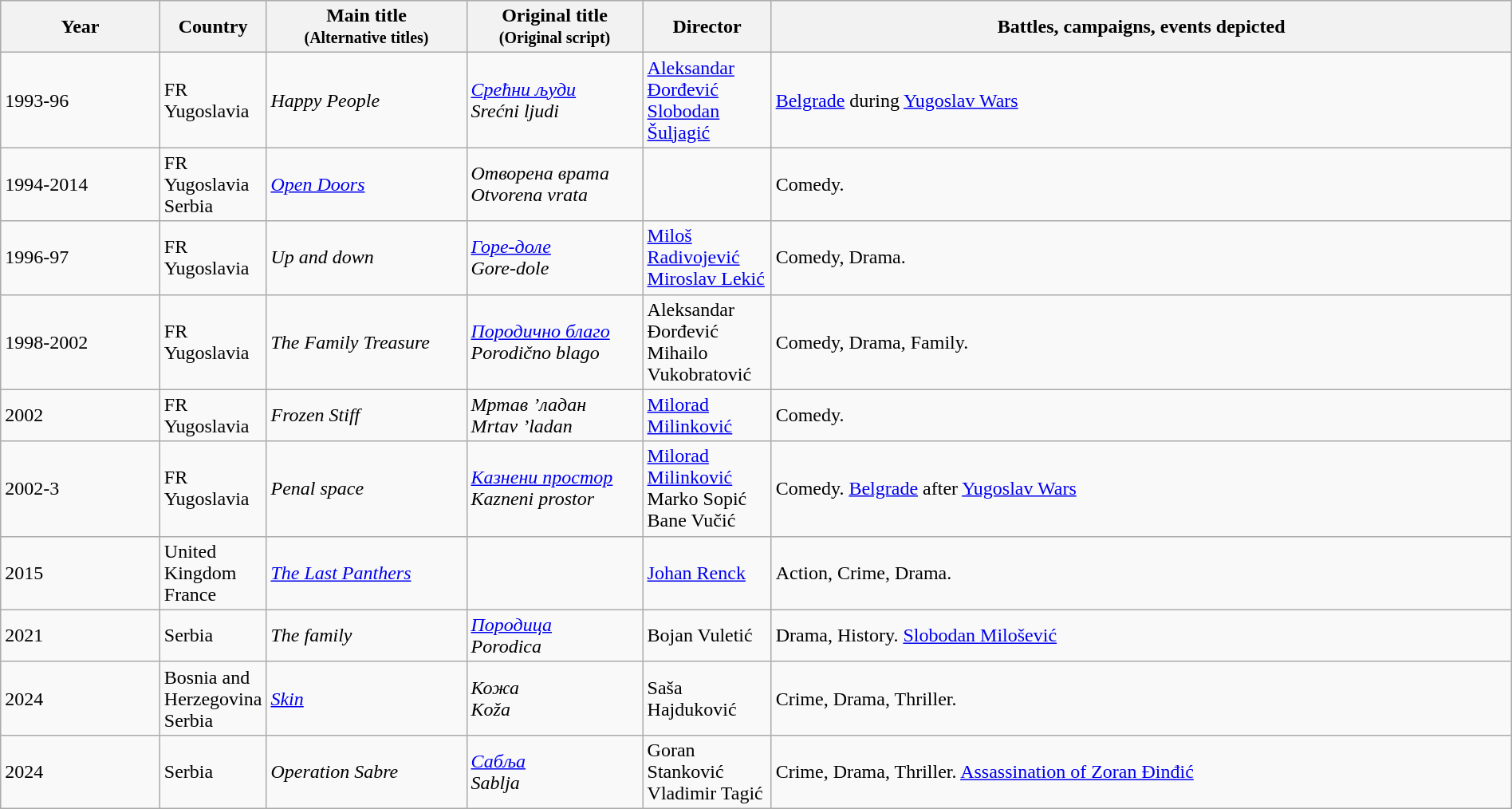<table class="wikitable sortable" style="width:100%;">
<tr>
<th class="unsortable">Year</th>
<th width= 80>Country</th>
<th width=160>Main title<br><small>(Alternative titles)</small></th>
<th width=140>Original title<br><small>(Original script)</small></th>
<th width=100>Director</th>
<th class="unsortable">Battles, campaigns, events depicted</th>
</tr>
<tr>
<td>1993-96</td>
<td>FR Yugoslavia</td>
<td><em>Happy People</em></td>
<td><em><a href='#'>Срећни људи</a></em><br><em>Srećni ljudi</em></td>
<td><a href='#'>Aleksandar Đorđević</a><br><a href='#'>Slobodan Šuljagić</a></td>
<td><a href='#'>Belgrade</a> during <a href='#'>Yugoslav Wars</a></td>
</tr>
<tr>
<td>1994-2014</td>
<td>FR Yugoslavia<br>Serbia</td>
<td><em><a href='#'>Open Doors</a></em></td>
<td><em>Отворена врата</em><br><em>Otvorena vrata</em></td>
<td></td>
<td>Comedy.</td>
</tr>
<tr>
<td>1996-97</td>
<td>FR Yugoslavia</td>
<td><em>Up and down</em></td>
<td><em><a href='#'>Горе-доле</a></em><br><em>Gore-dole</em></td>
<td><a href='#'>Miloš Radivojević</a><br><a href='#'>Miroslav Lekić</a></td>
<td>Comedy, Drama.</td>
</tr>
<tr>
<td>1998-2002</td>
<td>FR Yugoslavia</td>
<td><em>The Family Treasure</em></td>
<td><em><a href='#'>Породично благо</a></em><br><em>Porodično blago</em></td>
<td>Aleksandar Đorđević<br>Mihailo Vukobratović</td>
<td>Comedy, Drama, Family.</td>
</tr>
<tr>
<td>2002</td>
<td>FR Yugoslavia</td>
<td><em>Frozen Stiff</em></td>
<td><em>Мртав ’ладан</em><br><em>Mrtav ’ladan</em></td>
<td><a href='#'>Milorad Milinković</a></td>
<td>Comedy.</td>
</tr>
<tr>
<td>2002-3</td>
<td>FR Yugoslavia</td>
<td><em>Penal space</em></td>
<td><em><a href='#'>Казнени простор</a></em><br><em>Kazneni prostor</em></td>
<td><a href='#'>Milorad Milinković</a><br>Marko Sopić<br>Bane Vučić</td>
<td>Comedy. <a href='#'>Belgrade</a> after <a href='#'>Yugoslav Wars</a></td>
</tr>
<tr>
<td>2015</td>
<td>United Kingdom<br>France</td>
<td><em><a href='#'>The Last Panthers</a></em></td>
<td></td>
<td><a href='#'>Johan Renck</a></td>
<td>Action, Crime, Drama.</td>
</tr>
<tr>
<td>2021</td>
<td>Serbia</td>
<td><em>The family</em></td>
<td><em><a href='#'>Породица</a></em><br><em>Porodica</em></td>
<td>Bojan Vuletić</td>
<td>Drama, History. <a href='#'>Slobodan Milošević</a></td>
</tr>
<tr>
<td>2024</td>
<td>Bosnia and Herzegovina<br>Serbia</td>
<td><em><a href='#'>Skin</a></em></td>
<td><em>Кожа</em><br><em>Koža</em></td>
<td>Saša Hajduković</td>
<td>Crime, Drama, Thriller.</td>
</tr>
<tr>
<td>2024</td>
<td>Serbia</td>
<td><em>Operation Sabre</em></td>
<td><em><a href='#'>Сабља</a></em><br><em>Sablja</em></td>
<td>Goran Stanković<br>Vladimir Tagić</td>
<td>Crime, Drama, Thriller. <a href='#'>Assassination of Zoran Đinđić</a></td>
</tr>
</table>
